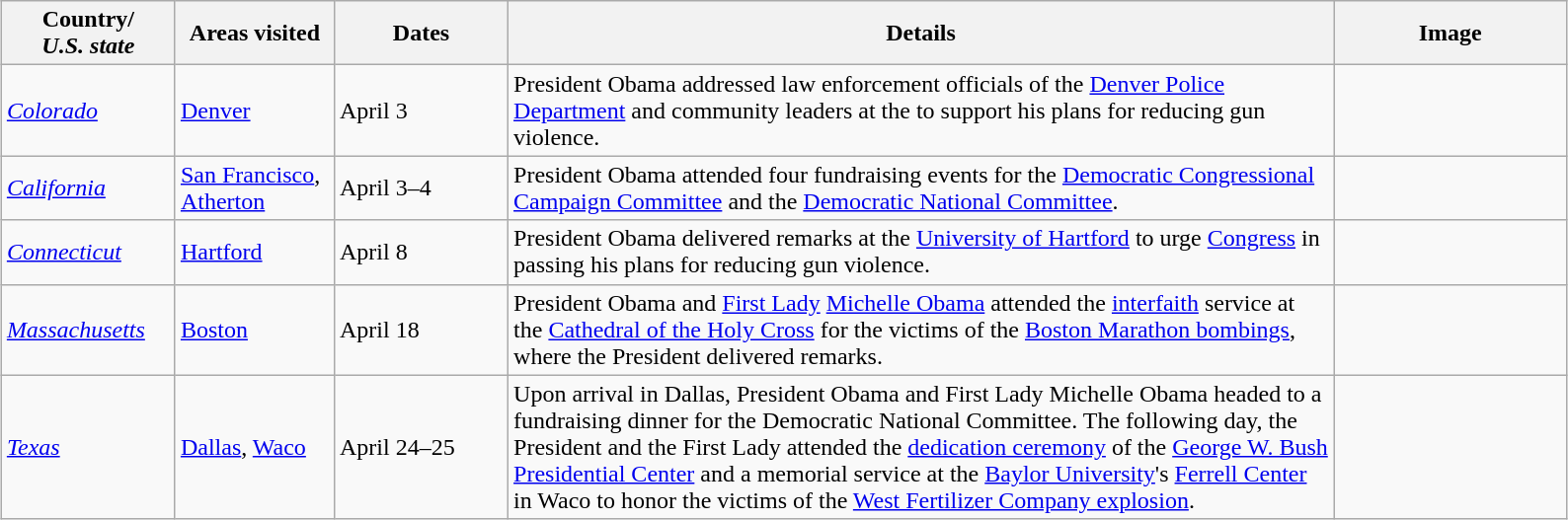<table class="wikitable" style="margin: 1em auto 1em auto">
<tr>
<th width=110>Country/<br><em>U.S. state</em></th>
<th width=100>Areas visited</th>
<th width=110>Dates</th>
<th width=550>Details</th>
<th width=150>Image</th>
</tr>
<tr>
<td> <em><a href='#'>Colorado</a></em></td>
<td><a href='#'>Denver</a></td>
<td>April 3</td>
<td>President Obama addressed law enforcement officials of the <a href='#'>Denver Police Department</a> and community leaders at the  to support his plans for reducing gun violence.</td>
<td></td>
</tr>
<tr>
<td> <em><a href='#'>California</a></em></td>
<td><a href='#'>San Francisco</a>, <a href='#'>Atherton</a></td>
<td>April 3–4</td>
<td>President Obama attended four fundraising events for the <a href='#'>Democratic Congressional Campaign Committee</a> and the <a href='#'>Democratic National Committee</a>.</td>
<td></td>
</tr>
<tr>
<td> <em><a href='#'>Connecticut</a></em></td>
<td><a href='#'>Hartford</a></td>
<td>April 8</td>
<td>President Obama delivered remarks at the <a href='#'>University of Hartford</a> to urge <a href='#'>Congress</a> in passing his plans for reducing gun violence.</td>
<td></td>
</tr>
<tr>
<td> <em><a href='#'>Massachusetts</a></em></td>
<td><a href='#'>Boston</a></td>
<td>April 18</td>
<td>President Obama and <a href='#'>First Lady</a> <a href='#'>Michelle Obama</a> attended the <a href='#'>interfaith</a> service at the <a href='#'>Cathedral of the Holy Cross</a> for the victims of the <a href='#'>Boston Marathon bombings</a>, where the President delivered remarks.</td>
<td></td>
</tr>
<tr>
<td> <em><a href='#'>Texas</a></em></td>
<td><a href='#'>Dallas</a>, <a href='#'>Waco</a></td>
<td>April 24–25</td>
<td>Upon arrival in Dallas, President Obama and First Lady Michelle Obama headed to a fundraising dinner for the Democratic National Committee. The following day, the President and the First Lady attended the <a href='#'>dedication ceremony</a> of the <a href='#'>George W. Bush Presidential Center</a> and a memorial service at the <a href='#'>Baylor University</a>'s <a href='#'>Ferrell Center</a> in Waco to honor the victims of the <a href='#'>West Fertilizer Company explosion</a>.</td>
<td></td>
</tr>
</table>
